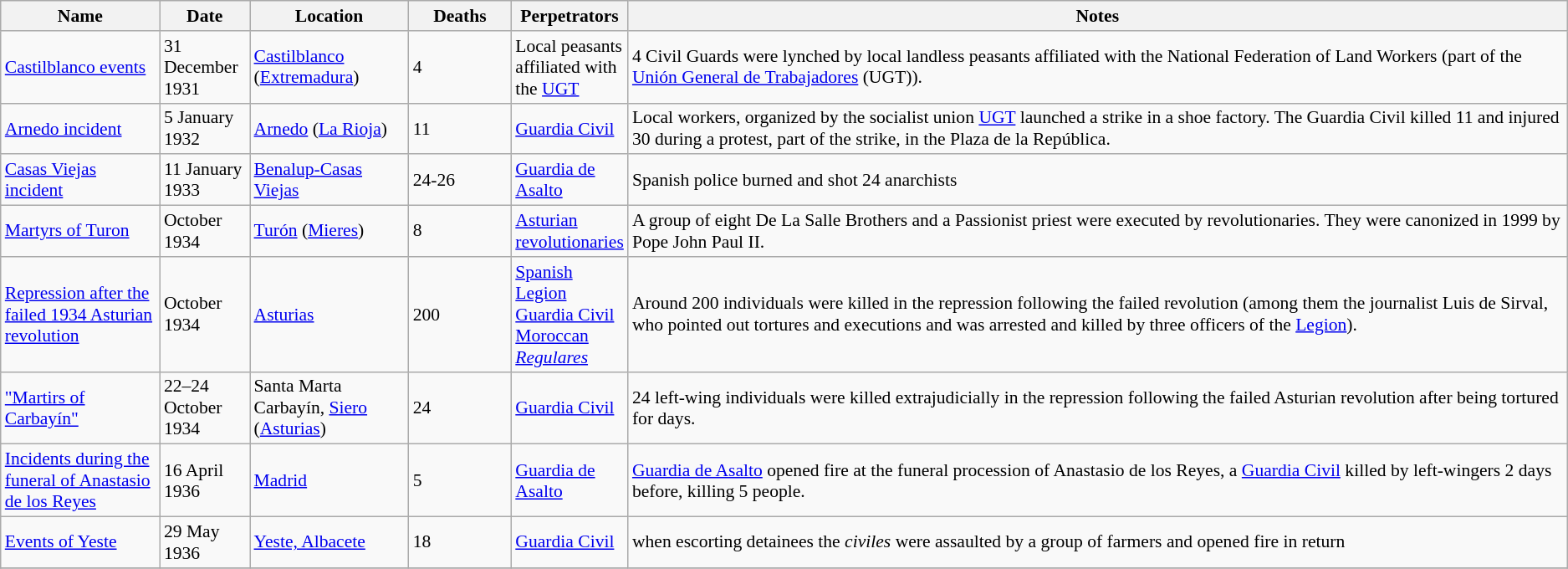<table class="sortable wikitable" style="font-size:90%;">
<tr>
<th style="width:120px;">Name</th>
<th style="width:65px;">Date</th>
<th style="width:120px;">Location</th>
<th style="width:75px;">Deaths</th>
<th style="width:75px;">Perpetrators</th>
<th class="unsortable">Notes</th>
</tr>
<tr>
<td><a href='#'>Castilblanco events</a></td>
<td>31 December 1931</td>
<td><a href='#'>Castilblanco</a> (<a href='#'>Extremadura</a>)</td>
<td>4</td>
<td>Local peasants affiliated with the <a href='#'>UGT</a></td>
<td>4 Civil Guards were lynched by local landless peasants affiliated with the National Federation of Land Workers (part of the <a href='#'>Unión General de Trabajadores</a> (UGT)).</td>
</tr>
<tr>
<td><a href='#'>Arnedo incident</a></td>
<td>5 January 1932</td>
<td><a href='#'>Arnedo</a> (<a href='#'>La Rioja</a>)</td>
<td>11</td>
<td><a href='#'>Guardia Civil</a></td>
<td>Local workers, organized by the socialist union <a href='#'>UGT</a> launched a strike in a shoe factory. The Guardia Civil killed 11 and injured 30 during a protest, part of the strike, in the Plaza de la República.</td>
</tr>
<tr>
<td><a href='#'>Casas Viejas incident</a></td>
<td>11 January 1933</td>
<td><a href='#'>Benalup-Casas Viejas</a></td>
<td>24-26</td>
<td><a href='#'>Guardia de Asalto</a></td>
<td>Spanish police burned and shot 24 anarchists</td>
</tr>
<tr>
<td><a href='#'>Martyrs of Turon</a></td>
<td>October 1934</td>
<td><a href='#'>Turón</a> (<a href='#'>Mieres</a>)</td>
<td>8</td>
<td><a href='#'>Asturian revolutionaries</a></td>
<td>A group of eight De La Salle Brothers and a Passionist priest were executed by revolutionaries. They were canonized in 1999 by Pope John Paul II.</td>
</tr>
<tr>
<td><a href='#'>Repression after the failed 1934 Asturian revolution</a></td>
<td>October 1934</td>
<td><a href='#'>Asturias</a></td>
<td>200</td>
<td><a href='#'>Spanish Legion</a><br><a href='#'>Guardia Civil</a><br><a href='#'>Moroccan <em>Regulares</em></a></td>
<td>Around 200 individuals were killed in the repression following the failed revolution (among them the journalist Luis de Sirval, who pointed out tortures and executions and was arrested and killed by three officers of the <a href='#'>Legion</a>).</td>
</tr>
<tr>
<td><a href='#'>"Martirs of Carbayín"</a></td>
<td>22–24 October 1934</td>
<td>Santa Marta Carbayín, <a href='#'>Siero</a> (<a href='#'>Asturias</a>)</td>
<td>24</td>
<td><a href='#'>Guardia Civil</a></td>
<td>24 left-wing individuals were killed extrajudicially in the repression following the failed Asturian revolution after being tortured for days.</td>
</tr>
<tr>
<td><a href='#'>Incidents during the funeral of Anastasio de los Reyes</a></td>
<td>16 April 1936</td>
<td><a href='#'>Madrid</a></td>
<td>5</td>
<td><a href='#'>Guardia de Asalto</a></td>
<td><a href='#'>Guardia de Asalto</a> opened fire at the funeral procession of Anastasio de los Reyes, a <a href='#'>Guardia Civil</a> killed by left-wingers 2 days before, killing 5 people.</td>
</tr>
<tr>
<td><a href='#'>Events of Yeste</a></td>
<td>29 May 1936</td>
<td><a href='#'>Yeste, Albacete</a></td>
<td>18</td>
<td><a href='#'>Guardia Civil</a></td>
<td>when escorting detainees the <em>civiles</em> were assaulted by a group of farmers and opened fire in return</td>
</tr>
<tr>
</tr>
</table>
